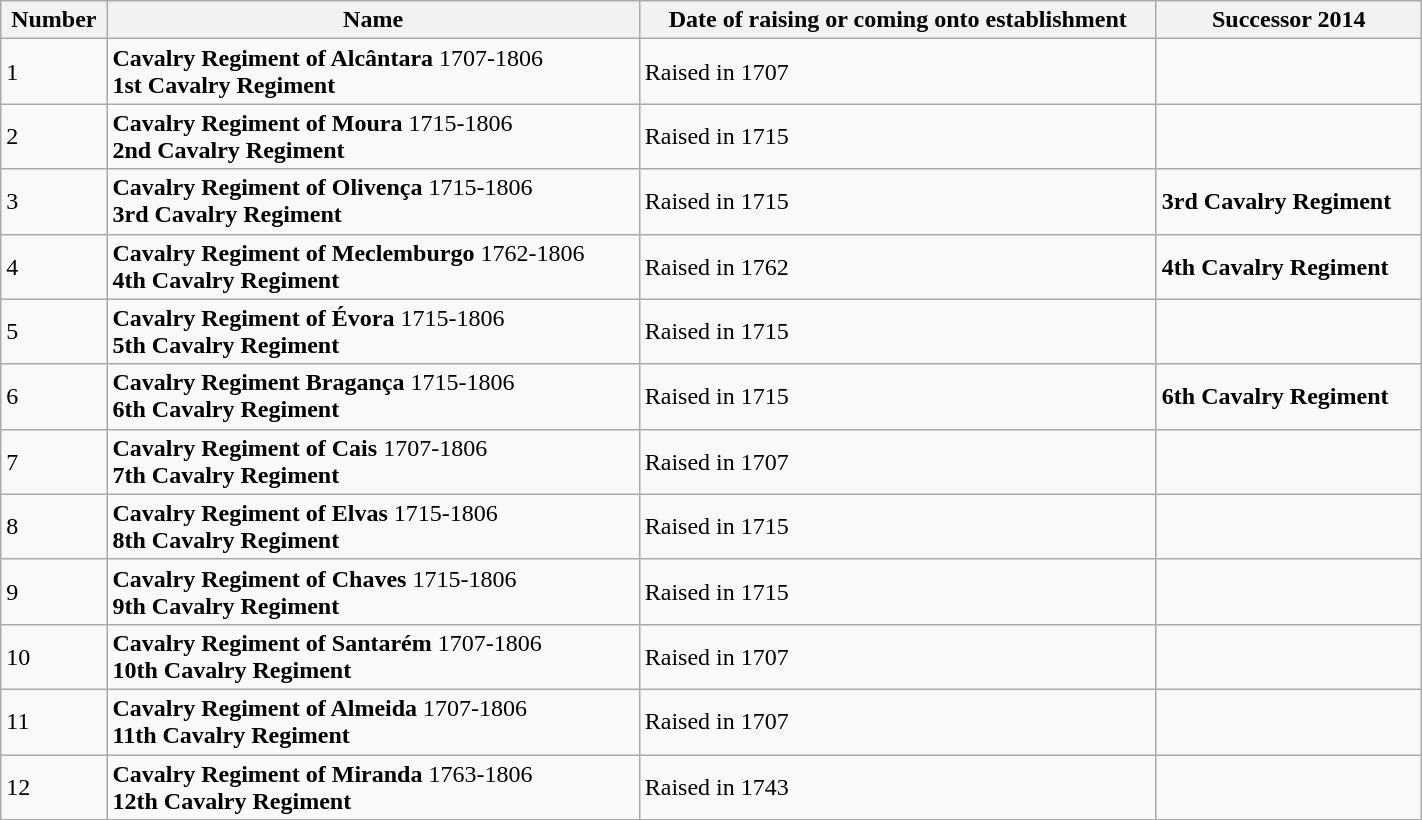<table class="wikitable" width=75% |>
<tr>
<th>Number</th>
<th>Name</th>
<th>Date of raising or coming onto establishment</th>
<th>Successor 2014</th>
</tr>
<tr>
<td>1</td>
<td><strong>Cavalry Regiment of Alcântara</strong> 1707-1806<br><strong>1st Cavalry Regiment</strong></td>
<td>Raised in 1707</td>
<td></td>
</tr>
<tr>
<td>2</td>
<td><strong>Cavalry Regiment of Moura</strong> 1715-1806<br><strong>2nd Cavalry Regiment</strong></td>
<td>Raised in 1715</td>
<td></td>
</tr>
<tr>
<td>3</td>
<td><strong>Cavalry Regiment of Olivença</strong> 1715-1806<br><strong>3rd Cavalry Regiment</strong></td>
<td>Raised in 1715</td>
<td><strong>3rd Cavalry Regiment</strong></td>
</tr>
<tr>
<td>4</td>
<td><strong>Cavalry Regiment of Meclemburgo</strong> 1762-1806<br><strong>4th Cavalry Regiment</strong></td>
<td>Raised in 1762</td>
<td><strong>4th Cavalry Regiment</strong></td>
</tr>
<tr>
<td>5</td>
<td><strong>Cavalry Regiment of Évora</strong> 1715-1806<br><strong>5th Cavalry Regiment</strong></td>
<td>Raised in 1715</td>
<td></td>
</tr>
<tr>
<td>6</td>
<td><strong>Cavalry Regiment Bragança</strong> 1715-1806<br><strong>6th Cavalry Regiment</strong></td>
<td>Raised in 1715</td>
<td><strong>6th Cavalry Regiment</strong></td>
</tr>
<tr>
<td>7</td>
<td><strong>Cavalry Regiment of Cais</strong> 1707-1806<br><strong>7th Cavalry Regiment</strong></td>
<td>Raised in 1707</td>
<td></td>
</tr>
<tr>
<td>8</td>
<td><strong>Cavalry Regiment of Elvas</strong> 1715-1806<br><strong>8th Cavalry Regiment</strong></td>
<td>Raised in 1715</td>
<td></td>
</tr>
<tr>
<td>9</td>
<td><strong>Cavalry Regiment of Chaves</strong> 1715-1806<br><strong>9th Cavalry Regiment</strong></td>
<td>Raised in 1715</td>
<td></td>
</tr>
<tr>
<td>10</td>
<td><strong>Cavalry Regiment of Santarém</strong> 1707-1806<br><strong>10th Cavalry Regiment</strong></td>
<td>Raised in 1707</td>
<td></td>
</tr>
<tr>
<td>11</td>
<td><strong>Cavalry Regiment of Almeida</strong> 1707-1806<br><strong>11th Cavalry Regiment</strong></td>
<td>Raised in 1707</td>
<td></td>
</tr>
<tr>
<td>12</td>
<td><strong>Cavalry Regiment of Miranda</strong> 1763-1806<br><strong>12th Cavalry Regiment</strong></td>
<td>Raised in 1743</td>
<td></td>
</tr>
<tr>
</tr>
</table>
